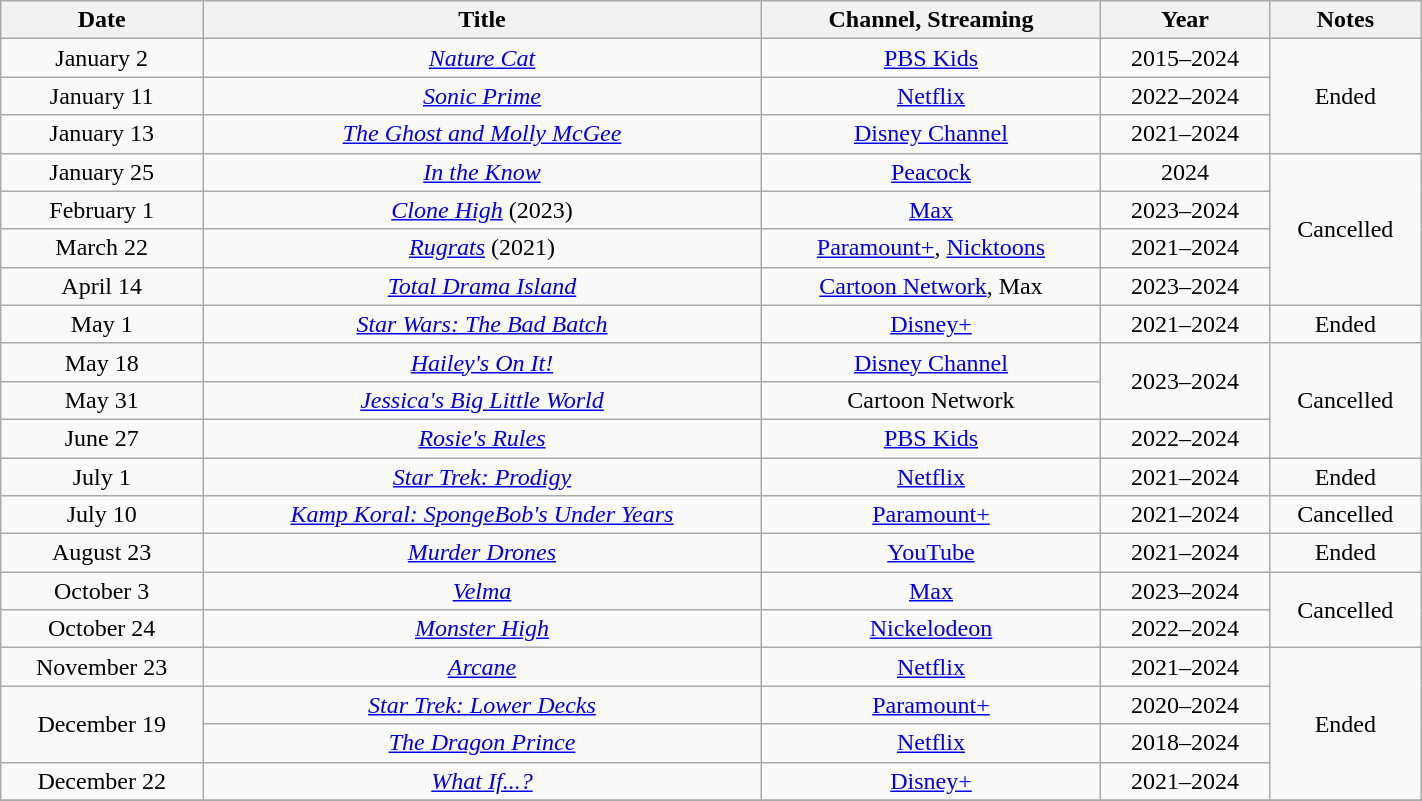<table class="wikitable" style="text-align: center" width="75%">
<tr>
<th scope="col">Date</th>
<th scope="col">Title</th>
<th scope="col">Channel, Streaming</th>
<th scope="col">Year</th>
<th scope="col">Notes</th>
</tr>
<tr>
<td>January 2</td>
<td><em><a href='#'>Nature Cat</a></em></td>
<td><a href='#'>PBS Kids</a></td>
<td>2015–2024</td>
<td rowspan="3">Ended</td>
</tr>
<tr>
<td>January 11</td>
<td><em><a href='#'>Sonic Prime</a></em></td>
<td><a href='#'>Netflix</a></td>
<td>2022–2024</td>
</tr>
<tr>
<td>January 13</td>
<td><em><a href='#'>The Ghost and Molly McGee</a></em></td>
<td><a href='#'>Disney Channel</a></td>
<td>2021–2024</td>
</tr>
<tr>
<td>January 25</td>
<td><em><a href='#'>In the Know</a></em></td>
<td><a href='#'>Peacock</a></td>
<td>2024</td>
<td rowspan="4">Cancelled</td>
</tr>
<tr>
<td>February 1</td>
<td><em><a href='#'>Clone High</a></em> (2023)</td>
<td><a href='#'>Max</a></td>
<td>2023–2024</td>
</tr>
<tr>
<td>March 22</td>
<td><em><a href='#'>Rugrats</a></em> (2021)</td>
<td><a href='#'>Paramount+</a>, <a href='#'>Nicktoons</a></td>
<td>2021–2024</td>
</tr>
<tr>
<td>April 14</td>
<td><em><a href='#'>Total Drama Island</a></em></td>
<td><a href='#'>Cartoon Network</a>, Max</td>
<td>2023–2024</td>
</tr>
<tr>
<td>May 1</td>
<td><em><a href='#'>Star Wars: The Bad Batch</a></em></td>
<td><a href='#'>Disney+</a></td>
<td>2021–2024</td>
<td>Ended</td>
</tr>
<tr>
<td>May 18</td>
<td><em><a href='#'>Hailey's On It!</a></em></td>
<td><a href='#'>Disney Channel</a></td>
<td rowspan="2">2023–2024</td>
<td rowspan="3">Cancelled</td>
</tr>
<tr>
<td>May 31</td>
<td><em><a href='#'>Jessica's Big Little World</a></em></td>
<td>Cartoon Network</td>
</tr>
<tr>
<td>June 27</td>
<td><em><a href='#'>Rosie's Rules</a></em></td>
<td><a href='#'>PBS Kids</a></td>
<td>2022–2024</td>
</tr>
<tr>
<td>July 1</td>
<td><em><a href='#'>Star Trek: Prodigy</a></em></td>
<td><a href='#'>Netflix</a></td>
<td>2021–2024</td>
<td>Ended</td>
</tr>
<tr>
<td>July 10</td>
<td><em><a href='#'>Kamp Koral: SpongeBob's Under Years</a></em></td>
<td><a href='#'>Paramount+</a></td>
<td>2021–2024</td>
<td>Cancelled</td>
</tr>
<tr>
<td>August 23</td>
<td><em><a href='#'>Murder Drones</a></em></td>
<td><a href='#'>YouTube</a></td>
<td>2021–2024</td>
<td>Ended</td>
</tr>
<tr>
<td>October 3</td>
<td><em><a href='#'>Velma</a></em></td>
<td><a href='#'>Max</a></td>
<td>2023–2024</td>
<td rowspan="2">Cancelled</td>
</tr>
<tr>
<td>October 24</td>
<td><em><a href='#'>Monster High</a></em></td>
<td><a href='#'>Nickelodeon</a></td>
<td>2022–2024</td>
</tr>
<tr>
<td>November 23</td>
<td><em><a href='#'>Arcane</a></em></td>
<td><a href='#'>Netflix</a></td>
<td>2021–2024</td>
<td rowspan="4">Ended</td>
</tr>
<tr>
<td rowspan="2">December 19</td>
<td><em><a href='#'>Star Trek: Lower Decks</a></em></td>
<td><a href='#'>Paramount+</a></td>
<td>2020–2024</td>
</tr>
<tr>
<td><em><a href='#'>The Dragon Prince</a></em></td>
<td><a href='#'>Netflix</a></td>
<td>2018–2024</td>
</tr>
<tr>
<td>December 22</td>
<td><em><a href='#'>What If...?</a></em></td>
<td><a href='#'>Disney+</a></td>
<td>2021–2024</td>
</tr>
<tr>
</tr>
</table>
